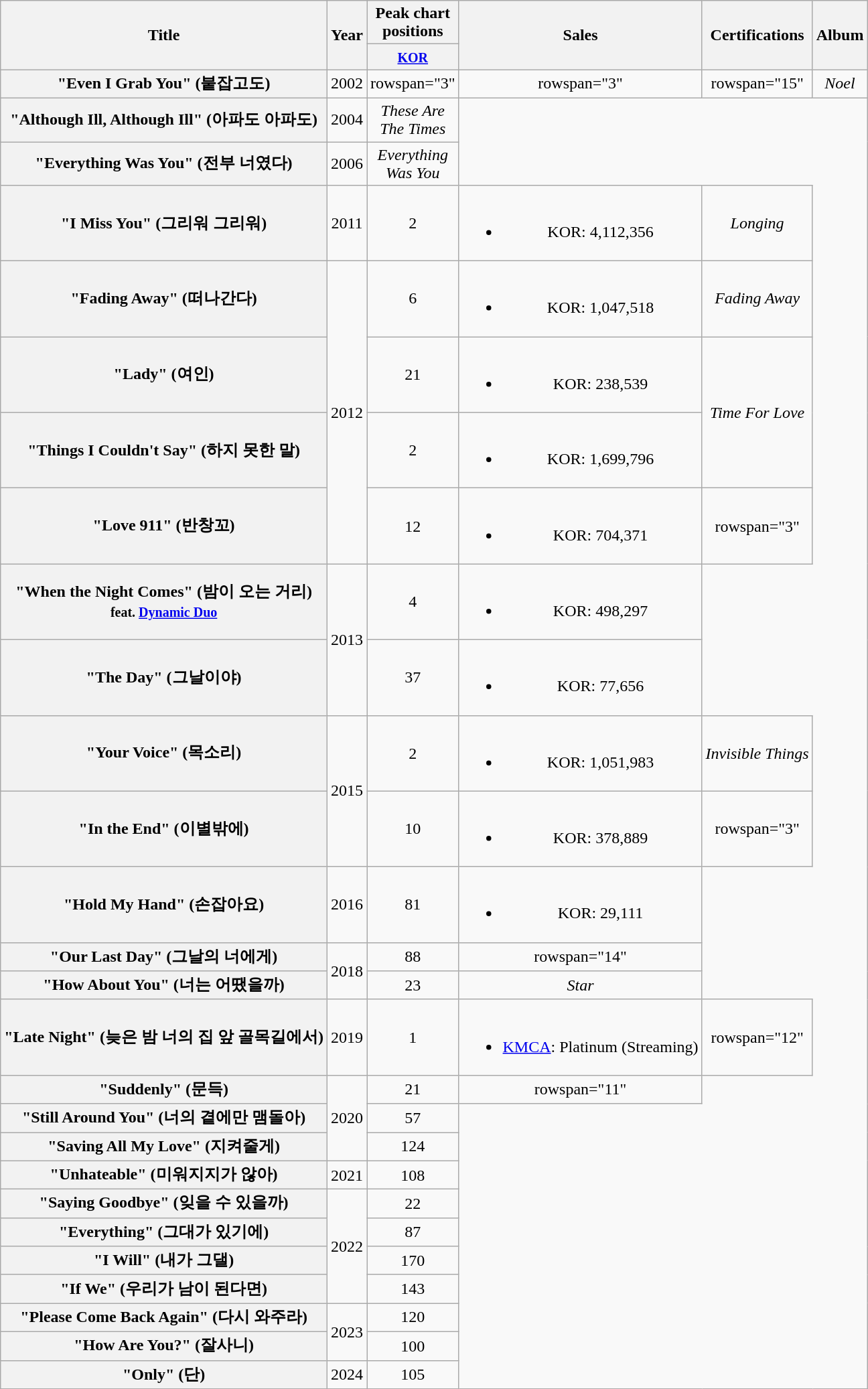<table class="wikitable plainrowheaders" style="text-align:center;">
<tr>
<th scope="col" rowspan="2">Title</th>
<th scope="col" rowspan="2">Year</th>
<th scope="col" style="width:3em;">Peak chart positions</th>
<th scope="col" rowspan="2">Sales</th>
<th scope="col" rowspan="2">Certifications</th>
<th scope="col" rowspan="2">Album</th>
</tr>
<tr>
<th scope="col"><small><a href='#'>KOR</a></small><br></th>
</tr>
<tr>
<th scope="row">"Even I Grab You" (붙잡고도)</th>
<td>2002</td>
<td>rowspan="3" </td>
<td>rowspan="3" </td>
<td>rowspan="15" </td>
<td><em>Noel</em></td>
</tr>
<tr>
<th scope="row">"Although Ill, Although Ill" (아파도 아파도)</th>
<td>2004</td>
<td><em>These Are The Times</em></td>
</tr>
<tr>
<th scope="row">"Everything Was You" (전부 너였다)</th>
<td>2006</td>
<td><em>Everything Was You</em></td>
</tr>
<tr>
<th scope="row">"I Miss You" (그리워 그리워)</th>
<td>2011</td>
<td>2</td>
<td><br><ul><li>KOR: 4,112,356</li></ul></td>
<td><em>Longing</em></td>
</tr>
<tr>
<th scope="row">"Fading Away" (떠나간다)</th>
<td rowspan="4">2012</td>
<td>6</td>
<td><br><ul><li>KOR: 1,047,518</li></ul></td>
<td><em>Fading Away</em></td>
</tr>
<tr>
<th scope="row">"Lady" (여인)</th>
<td>21</td>
<td><br><ul><li>KOR: 238,539</li></ul></td>
<td rowspan="2"><em>Time For Love</em></td>
</tr>
<tr>
<th scope="row">"Things I Couldn't Say" (하지 못한 말)</th>
<td>2</td>
<td><br><ul><li>KOR: 1,699,796</li></ul></td>
</tr>
<tr>
<th scope="row">"Love 911" (반창꼬)</th>
<td>12</td>
<td><br><ul><li>KOR: 704,371</li></ul></td>
<td>rowspan="3" </td>
</tr>
<tr>
<th scope="row">"When the Night Comes" (밤이 오는 거리)<br><small>feat. <a href='#'>Dynamic Duo</a></small></th>
<td rowspan="2">2013</td>
<td>4</td>
<td><br><ul><li>KOR: 498,297</li></ul></td>
</tr>
<tr>
<th scope="row">"The Day" (그날이야)</th>
<td>37</td>
<td><br><ul><li>KOR: 77,656</li></ul></td>
</tr>
<tr>
<th scope="row">"Your Voice" (목소리)</th>
<td rowspan="2">2015</td>
<td>2</td>
<td><br><ul><li>KOR: 1,051,983</li></ul></td>
<td><em>Invisible Things</em></td>
</tr>
<tr>
<th scope="row">"In the End" (이별밖에)</th>
<td>10</td>
<td><br><ul><li>KOR: 378,889</li></ul></td>
<td>rowspan="3" </td>
</tr>
<tr>
<th scope="row">"Hold My Hand" (손잡아요)</th>
<td>2016</td>
<td>81</td>
<td><br><ul><li>KOR: 29,111</li></ul></td>
</tr>
<tr>
<th scope="row">"Our Last Day" (그날의 너에게)</th>
<td rowspan="2">2018</td>
<td>88</td>
<td>rowspan="14" </td>
</tr>
<tr>
<th scope="row">"How About You" (너는 어땠을까)</th>
<td>23</td>
<td><em>Star</em></td>
</tr>
<tr>
<th scope="row">"Late Night" (늦은 밤 너의 집 앞 골목길에서)</th>
<td>2019</td>
<td>1</td>
<td><br><ul><li><a href='#'>KMCA</a>: Platinum (Streaming)</li></ul></td>
<td>rowspan="12" </td>
</tr>
<tr>
<th scope="row">"Suddenly" (문득)</th>
<td rowspan="3">2020</td>
<td>21</td>
<td>rowspan="11" </td>
</tr>
<tr>
<th scope="row">"Still Around You" (너의 곁에만 맴돌아)</th>
<td>57</td>
</tr>
<tr>
<th scope="row">"Saving All My Love" (지켜줄게)</th>
<td>124</td>
</tr>
<tr>
<th scope="row">"Unhateable" (미워지지가 않아)</th>
<td>2021</td>
<td>108</td>
</tr>
<tr>
<th scope="row">"Saying Goodbye" (잊을 수 있을까)</th>
<td rowspan="4">2022</td>
<td>22</td>
</tr>
<tr>
<th scope="row">"Everything" (그대가 있기에)</th>
<td>87</td>
</tr>
<tr>
<th scope="row">"I Will" (내가 그댈)</th>
<td>170</td>
</tr>
<tr>
<th scope="row">"If We" (우리가 남이 된다면)</th>
<td>143</td>
</tr>
<tr>
<th scope="row">"Please Come Back Again" (다시 와주라)</th>
<td rowspan="2">2023</td>
<td>120</td>
</tr>
<tr>
<th scope="row">"How Are You?" (잘사니)</th>
<td>100</td>
</tr>
<tr>
<th scope="row">"Only" (단)</th>
<td>2024</td>
<td>105</td>
</tr>
</table>
